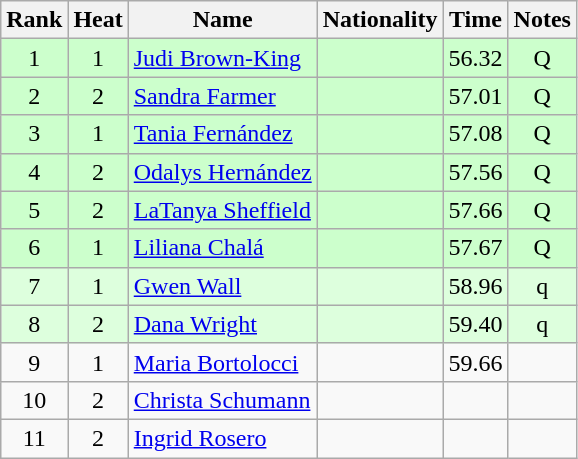<table class="wikitable sortable" style="text-align:center">
<tr>
<th>Rank</th>
<th>Heat</th>
<th>Name</th>
<th>Nationality</th>
<th>Time</th>
<th>Notes</th>
</tr>
<tr bgcolor=ccffcc>
<td>1</td>
<td>1</td>
<td align=left><a href='#'>Judi Brown-King</a></td>
<td align=left></td>
<td>56.32</td>
<td>Q</td>
</tr>
<tr bgcolor=ccffcc>
<td>2</td>
<td>2</td>
<td align=left><a href='#'>Sandra Farmer</a></td>
<td align=left></td>
<td>57.01</td>
<td>Q</td>
</tr>
<tr bgcolor=ccffcc>
<td>3</td>
<td>1</td>
<td align=left><a href='#'>Tania Fernández</a></td>
<td align=left></td>
<td>57.08</td>
<td>Q</td>
</tr>
<tr bgcolor=ccffcc>
<td>4</td>
<td>2</td>
<td align=left><a href='#'>Odalys Hernández</a></td>
<td align=left></td>
<td>57.56</td>
<td>Q</td>
</tr>
<tr bgcolor=ccffcc>
<td>5</td>
<td>2</td>
<td align=left><a href='#'>LaTanya Sheffield</a></td>
<td align=left></td>
<td>57.66</td>
<td>Q</td>
</tr>
<tr bgcolor=ccffcc>
<td>6</td>
<td>1</td>
<td align=left><a href='#'>Liliana Chalá</a></td>
<td align=left></td>
<td>57.67</td>
<td>Q</td>
</tr>
<tr bgcolor=ddffdd>
<td>7</td>
<td>1</td>
<td align=left><a href='#'>Gwen Wall</a></td>
<td align=left></td>
<td>58.96</td>
<td>q</td>
</tr>
<tr bgcolor=ddffdd>
<td>8</td>
<td>2</td>
<td align=left><a href='#'>Dana Wright</a></td>
<td align=left></td>
<td>59.40</td>
<td>q</td>
</tr>
<tr>
<td>9</td>
<td>1</td>
<td align=left><a href='#'>Maria Bortolocci</a></td>
<td align=left></td>
<td>59.66</td>
<td></td>
</tr>
<tr>
<td>10</td>
<td>2</td>
<td align=left><a href='#'>Christa Schumann</a></td>
<td align=left></td>
<td></td>
<td></td>
</tr>
<tr>
<td>11</td>
<td>2</td>
<td align=left><a href='#'>Ingrid Rosero</a></td>
<td align=left></td>
<td></td>
<td></td>
</tr>
</table>
